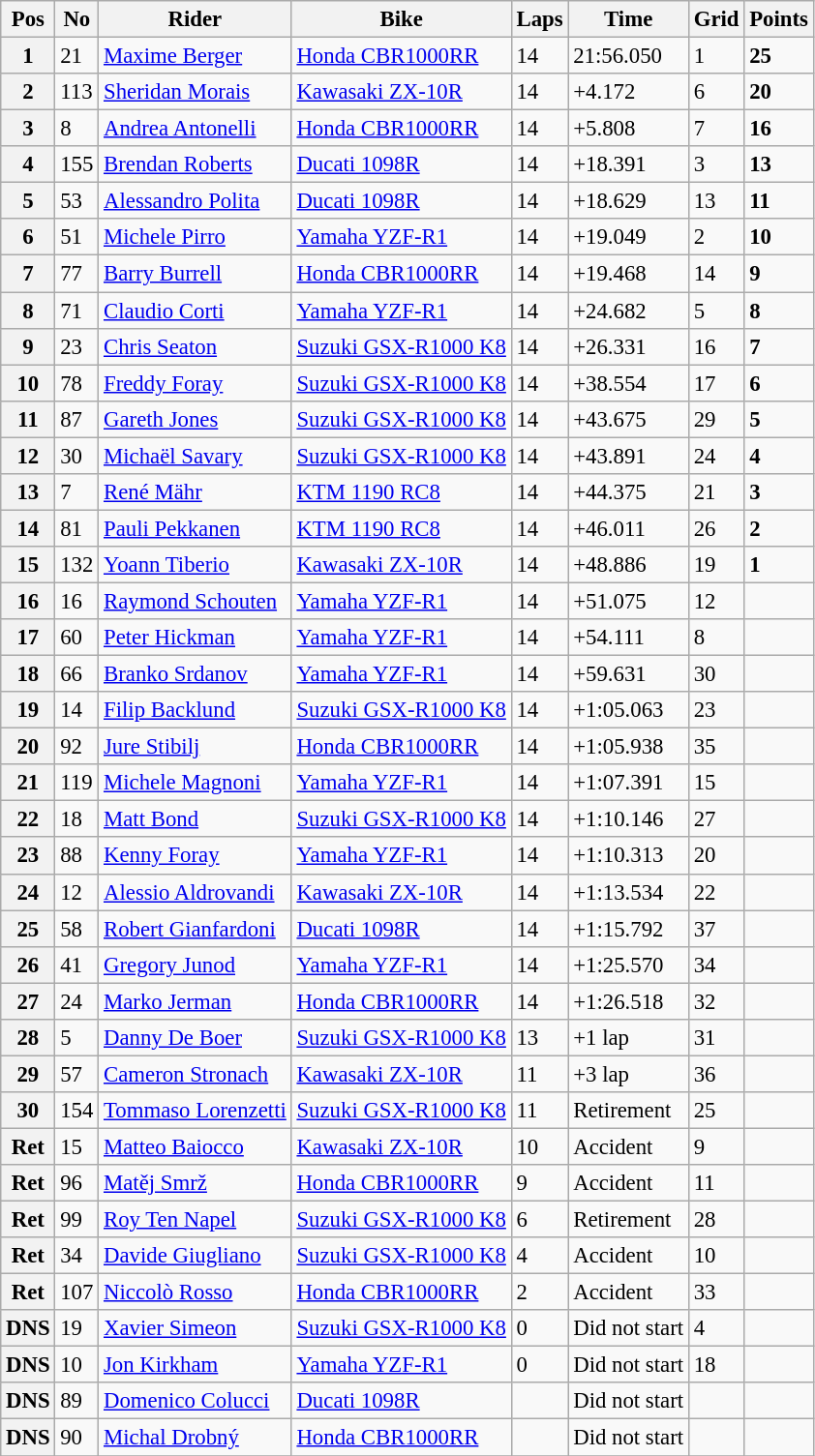<table class="wikitable" style="font-size: 95%;">
<tr>
<th>Pos</th>
<th>No</th>
<th>Rider</th>
<th>Bike</th>
<th>Laps</th>
<th>Time</th>
<th>Grid</th>
<th>Points</th>
</tr>
<tr>
<th>1</th>
<td>21</td>
<td> <a href='#'>Maxime Berger</a></td>
<td><a href='#'>Honda CBR1000RR</a></td>
<td>14</td>
<td>21:56.050</td>
<td>1</td>
<td><strong>25</strong></td>
</tr>
<tr>
<th>2</th>
<td>113</td>
<td> <a href='#'>Sheridan Morais</a></td>
<td><a href='#'>Kawasaki ZX-10R</a></td>
<td>14</td>
<td>+4.172</td>
<td>6</td>
<td><strong>20</strong></td>
</tr>
<tr>
<th>3</th>
<td>8</td>
<td> <a href='#'>Andrea Antonelli</a></td>
<td><a href='#'>Honda CBR1000RR</a></td>
<td>14</td>
<td>+5.808</td>
<td>7</td>
<td><strong>16</strong></td>
</tr>
<tr>
<th>4</th>
<td>155</td>
<td> <a href='#'>Brendan Roberts</a></td>
<td><a href='#'>Ducati 1098R</a></td>
<td>14</td>
<td>+18.391</td>
<td>3</td>
<td><strong>13</strong></td>
</tr>
<tr>
<th>5</th>
<td>53</td>
<td> <a href='#'>Alessandro Polita</a></td>
<td><a href='#'>Ducati 1098R</a></td>
<td>14</td>
<td>+18.629</td>
<td>13</td>
<td><strong>11</strong></td>
</tr>
<tr>
<th>6</th>
<td>51</td>
<td> <a href='#'>Michele Pirro</a></td>
<td><a href='#'>Yamaha YZF-R1</a></td>
<td>14</td>
<td>+19.049</td>
<td>2</td>
<td><strong>10</strong></td>
</tr>
<tr>
<th>7</th>
<td>77</td>
<td> <a href='#'>Barry Burrell</a></td>
<td><a href='#'>Honda CBR1000RR</a></td>
<td>14</td>
<td>+19.468</td>
<td>14</td>
<td><strong>9</strong></td>
</tr>
<tr>
<th>8</th>
<td>71</td>
<td> <a href='#'>Claudio Corti</a></td>
<td><a href='#'>Yamaha YZF-R1</a></td>
<td>14</td>
<td>+24.682</td>
<td>5</td>
<td><strong>8</strong></td>
</tr>
<tr>
<th>9</th>
<td>23</td>
<td> <a href='#'>Chris Seaton</a></td>
<td><a href='#'>Suzuki GSX-R1000 K8</a></td>
<td>14</td>
<td>+26.331</td>
<td>16</td>
<td><strong>7</strong></td>
</tr>
<tr>
<th>10</th>
<td>78</td>
<td> <a href='#'>Freddy Foray</a></td>
<td><a href='#'>Suzuki GSX-R1000 K8</a></td>
<td>14</td>
<td>+38.554</td>
<td>17</td>
<td><strong>6</strong></td>
</tr>
<tr>
<th>11</th>
<td>87</td>
<td> <a href='#'>Gareth Jones</a></td>
<td><a href='#'>Suzuki GSX-R1000 K8</a></td>
<td>14</td>
<td>+43.675</td>
<td>29</td>
<td><strong>5</strong></td>
</tr>
<tr>
<th>12</th>
<td>30</td>
<td> <a href='#'>Michaël Savary</a></td>
<td><a href='#'>Suzuki GSX-R1000 K8</a></td>
<td>14</td>
<td>+43.891</td>
<td>24</td>
<td><strong>4</strong></td>
</tr>
<tr>
<th>13</th>
<td>7</td>
<td> <a href='#'>René Mähr</a></td>
<td><a href='#'>KTM 1190 RC8</a></td>
<td>14</td>
<td>+44.375</td>
<td>21</td>
<td><strong>3</strong></td>
</tr>
<tr>
<th>14</th>
<td>81</td>
<td> <a href='#'>Pauli Pekkanen</a></td>
<td><a href='#'>KTM 1190 RC8</a></td>
<td>14</td>
<td>+46.011</td>
<td>26</td>
<td><strong>2</strong></td>
</tr>
<tr>
<th>15</th>
<td>132</td>
<td> <a href='#'>Yoann Tiberio</a></td>
<td><a href='#'>Kawasaki ZX-10R</a></td>
<td>14</td>
<td>+48.886</td>
<td>19</td>
<td><strong>1</strong></td>
</tr>
<tr>
<th>16</th>
<td>16</td>
<td> <a href='#'>Raymond Schouten</a></td>
<td><a href='#'>Yamaha YZF-R1</a></td>
<td>14</td>
<td>+51.075</td>
<td>12</td>
<td></td>
</tr>
<tr>
<th>17</th>
<td>60</td>
<td> <a href='#'>Peter Hickman</a></td>
<td><a href='#'>Yamaha YZF-R1</a></td>
<td>14</td>
<td>+54.111</td>
<td>8</td>
<td></td>
</tr>
<tr>
<th>18</th>
<td>66</td>
<td> <a href='#'>Branko Srdanov</a></td>
<td><a href='#'>Yamaha YZF-R1</a></td>
<td>14</td>
<td>+59.631</td>
<td>30</td>
<td></td>
</tr>
<tr>
<th>19</th>
<td>14</td>
<td> <a href='#'>Filip Backlund</a></td>
<td><a href='#'>Suzuki GSX-R1000 K8</a></td>
<td>14</td>
<td>+1:05.063</td>
<td>23</td>
<td></td>
</tr>
<tr>
<th>20</th>
<td>92</td>
<td> <a href='#'>Jure Stibilj</a></td>
<td><a href='#'>Honda CBR1000RR</a></td>
<td>14</td>
<td>+1:05.938</td>
<td>35</td>
<td></td>
</tr>
<tr>
<th>21</th>
<td>119</td>
<td> <a href='#'>Michele Magnoni</a></td>
<td><a href='#'>Yamaha YZF-R1</a></td>
<td>14</td>
<td>+1:07.391</td>
<td>15</td>
<td></td>
</tr>
<tr>
<th>22</th>
<td>18</td>
<td> <a href='#'>Matt Bond</a></td>
<td><a href='#'>Suzuki GSX-R1000 K8</a></td>
<td>14</td>
<td>+1:10.146</td>
<td>27</td>
<td></td>
</tr>
<tr>
<th>23</th>
<td>88</td>
<td> <a href='#'>Kenny Foray</a></td>
<td><a href='#'>Yamaha YZF-R1</a></td>
<td>14</td>
<td>+1:10.313</td>
<td>20</td>
<td></td>
</tr>
<tr>
<th>24</th>
<td>12</td>
<td> <a href='#'>Alessio Aldrovandi</a></td>
<td><a href='#'>Kawasaki ZX-10R</a></td>
<td>14</td>
<td>+1:13.534</td>
<td>22</td>
<td></td>
</tr>
<tr>
<th>25</th>
<td>58</td>
<td> <a href='#'>Robert Gianfardoni</a></td>
<td><a href='#'>Ducati 1098R</a></td>
<td>14</td>
<td>+1:15.792</td>
<td>37</td>
<td></td>
</tr>
<tr>
<th>26</th>
<td>41</td>
<td> <a href='#'>Gregory Junod</a></td>
<td><a href='#'>Yamaha YZF-R1</a></td>
<td>14</td>
<td>+1:25.570</td>
<td>34</td>
<td></td>
</tr>
<tr>
<th>27</th>
<td>24</td>
<td> <a href='#'>Marko Jerman</a></td>
<td><a href='#'>Honda CBR1000RR</a></td>
<td>14</td>
<td>+1:26.518</td>
<td>32</td>
<td></td>
</tr>
<tr>
<th>28</th>
<td>5</td>
<td> <a href='#'>Danny De Boer</a></td>
<td><a href='#'>Suzuki GSX-R1000 K8</a></td>
<td>13</td>
<td>+1 lap</td>
<td>31</td>
<td></td>
</tr>
<tr>
<th>29</th>
<td>57</td>
<td> <a href='#'>Cameron Stronach</a></td>
<td><a href='#'>Kawasaki ZX-10R</a></td>
<td>11</td>
<td>+3 lap</td>
<td>36</td>
<td></td>
</tr>
<tr>
<th>30</th>
<td>154</td>
<td> <a href='#'>Tommaso Lorenzetti</a></td>
<td><a href='#'>Suzuki GSX-R1000 K8</a></td>
<td>11</td>
<td>Retirement</td>
<td>25</td>
<td></td>
</tr>
<tr>
<th>Ret</th>
<td>15</td>
<td> <a href='#'>Matteo Baiocco</a></td>
<td><a href='#'>Kawasaki ZX-10R</a></td>
<td>10</td>
<td>Accident</td>
<td>9</td>
<td></td>
</tr>
<tr>
<th>Ret</th>
<td>96</td>
<td> <a href='#'>Matěj Smrž</a></td>
<td><a href='#'>Honda CBR1000RR</a></td>
<td>9</td>
<td>Accident</td>
<td>11</td>
<td></td>
</tr>
<tr>
<th>Ret</th>
<td>99</td>
<td> <a href='#'>Roy Ten Napel</a></td>
<td><a href='#'>Suzuki GSX-R1000 K8</a></td>
<td>6</td>
<td>Retirement</td>
<td>28</td>
<td></td>
</tr>
<tr>
<th>Ret</th>
<td>34</td>
<td> <a href='#'>Davide Giugliano</a></td>
<td><a href='#'>Suzuki GSX-R1000 K8</a></td>
<td>4</td>
<td>Accident</td>
<td>10</td>
<td></td>
</tr>
<tr>
<th>Ret</th>
<td>107</td>
<td> <a href='#'>Niccolò Rosso</a></td>
<td><a href='#'>Honda CBR1000RR</a></td>
<td>2</td>
<td>Accident</td>
<td>33</td>
<td></td>
</tr>
<tr>
<th>DNS</th>
<td>19</td>
<td> <a href='#'>Xavier Simeon</a></td>
<td><a href='#'>Suzuki GSX-R1000 K8</a></td>
<td>0</td>
<td>Did not start</td>
<td>4</td>
<td></td>
</tr>
<tr>
<th>DNS</th>
<td>10</td>
<td> <a href='#'>Jon Kirkham</a></td>
<td><a href='#'>Yamaha YZF-R1</a></td>
<td>0</td>
<td>Did not start</td>
<td>18</td>
<td></td>
</tr>
<tr>
<th>DNS</th>
<td>89</td>
<td> <a href='#'>Domenico Colucci</a></td>
<td><a href='#'>Ducati 1098R</a></td>
<td></td>
<td>Did not start</td>
<td></td>
<td></td>
</tr>
<tr>
<th>DNS</th>
<td>90</td>
<td> <a href='#'>Michal Drobný</a></td>
<td><a href='#'>Honda CBR1000RR</a></td>
<td></td>
<td>Did not start</td>
<td></td>
<td></td>
</tr>
<tr>
</tr>
</table>
